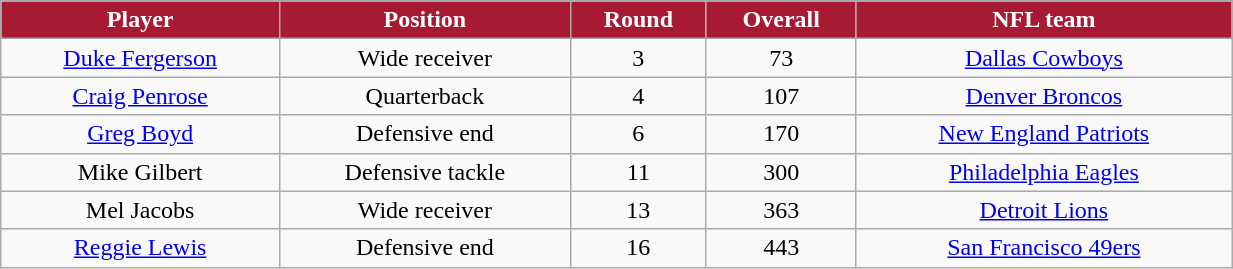<table class="wikitable" width="65%">
<tr>
<th style="background:#A81933;color:#FFFFFF;">Player</th>
<th style="background:#A81933;color:#FFFFFF;">Position</th>
<th style="background:#A81933;color:#FFFFFF;">Round</th>
<th style="background:#A81933;color:#FFFFFF;">Overall</th>
<th style="background:#A81933;color:#FFFFFF;">NFL team</th>
</tr>
<tr align="center" bgcolor="">
<td><a href='#'>Duke Fergerson</a></td>
<td>Wide receiver</td>
<td>3</td>
<td>73</td>
<td><a href='#'>Dallas Cowboys</a></td>
</tr>
<tr align="center" bgcolor="">
<td><a href='#'>Craig Penrose</a></td>
<td>Quarterback</td>
<td>4</td>
<td>107</td>
<td><a href='#'>Denver Broncos</a></td>
</tr>
<tr align="center" bgcolor="">
<td><a href='#'>Greg Boyd</a></td>
<td>Defensive end</td>
<td>6</td>
<td>170</td>
<td><a href='#'>New England Patriots</a></td>
</tr>
<tr align="center" bgcolor="">
<td>Mike Gilbert</td>
<td>Defensive tackle</td>
<td>11</td>
<td>300</td>
<td><a href='#'>Philadelphia Eagles</a></td>
</tr>
<tr align="center" bgcolor="">
<td>Mel Jacobs</td>
<td>Wide receiver</td>
<td>13</td>
<td>363</td>
<td><a href='#'>Detroit Lions</a></td>
</tr>
<tr align="center" bgcolor="">
<td><a href='#'>Reggie Lewis</a></td>
<td>Defensive end</td>
<td>16</td>
<td>443</td>
<td><a href='#'>San Francisco 49ers</a></td>
</tr>
</table>
